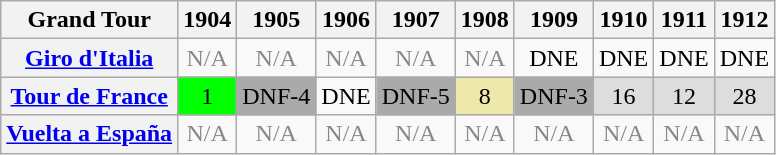<table class="wikitable">
<tr>
<th align="left">Grand Tour</th>
<th scope="col">1904</th>
<th scope="col">1905</th>
<th scope="col">1906</th>
<th scope="col">1907</th>
<th scope="col">1908</th>
<th scope="col">1909</th>
<th scope="col">1910</th>
<th scope="col">1911</th>
<th scope="col">1912</th>
</tr>
<tr>
<th><a href='#'>Giro d'Italia</a></th>
<td style="text-align:center; color:#888888;">N/A</td>
<td style="text-align:center; color:#888888;">N/A</td>
<td style="text-align:center; color:#888888;">N/A</td>
<td style="text-align:center; color:#888888;">N/A</td>
<td style="text-align:center; color:#888888;">N/A</td>
<td style="text-align:center;">DNE</td>
<td style="text-align:center;">DNE</td>
<td style="text-align:center;">DNE</td>
<td style="text-align:center;">DNE</td>
</tr>
<tr>
<th><a href='#'>Tour de France</a></th>
<td style="text-align:center; background:#0f0;">1</td>
<td style="text-align:center; background:#aaa;">DNF-4</td>
<td style="text-align:center;">DNE</td>
<td style="text-align:center; background:#aaa;">DNF-5</td>
<td style="text-align:center; background:#eee8aa;">8</td>
<td style="text-align:center; background:#aaa;">DNF-3</td>
<td style="text-align:center; background:#ddd;">16</td>
<td style="text-align:center; background:#ddd;">12</td>
<td style="text-align:center; background:#ddd;">28</td>
</tr>
<tr>
<th><a href='#'>Vuelta a España</a></th>
<td style="text-align:center; color:#888888;">N/A</td>
<td style="text-align:center; color:#888888;">N/A</td>
<td style="text-align:center; color:#888888;">N/A</td>
<td style="text-align:center; color:#888888;">N/A</td>
<td style="text-align:center; color:#888888;">N/A</td>
<td style="text-align:center; color:#888888;">N/A</td>
<td style="text-align:center; color:#888888;">N/A</td>
<td style="text-align:center; color:#888888;">N/A</td>
<td style="text-align:center; color:#888888;">N/A</td>
</tr>
</table>
